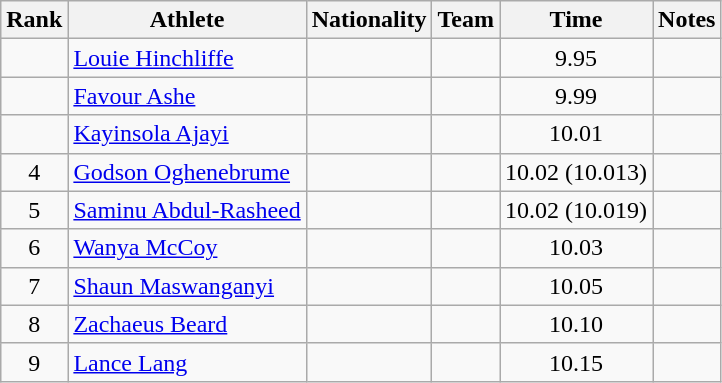<table class="wikitable sortable plainrowheaders" style="text-align:center">
<tr>
<th scope="col">Rank</th>
<th scope="col">Athlete</th>
<th scope="col">Nationality</th>
<th scope="col">Team</th>
<th scope="col">Time</th>
<th scope="col">Notes</th>
</tr>
<tr>
<td></td>
<td align=left><a href='#'>Louie Hinchliffe</a></td>
<td align=left></td>
<td></td>
<td>9.95</td>
<td></td>
</tr>
<tr>
<td></td>
<td align=left><a href='#'>Favour Ashe</a></td>
<td align=left></td>
<td></td>
<td>9.99</td>
<td></td>
</tr>
<tr>
<td></td>
<td align=left><a href='#'>Kayinsola Ajayi</a></td>
<td align=left></td>
<td></td>
<td>10.01</td>
<td></td>
</tr>
<tr>
<td>4</td>
<td align=left><a href='#'>Godson Oghenebrume</a></td>
<td align=left></td>
<td></td>
<td>10.02 (10.013)</td>
<td></td>
</tr>
<tr>
<td>5</td>
<td align=left><a href='#'>Saminu Abdul-Rasheed</a></td>
<td align=left></td>
<td></td>
<td>10.02 (10.019)</td>
<td></td>
</tr>
<tr>
<td>6</td>
<td align=left><a href='#'>Wanya McCoy</a></td>
<td align=left></td>
<td></td>
<td>10.03</td>
<td></td>
</tr>
<tr>
<td>7</td>
<td align=left><a href='#'>Shaun Maswanganyi</a></td>
<td align=left></td>
<td></td>
<td>10.05</td>
<td></td>
</tr>
<tr>
<td>8</td>
<td align=left><a href='#'>Zachaeus Beard</a></td>
<td align=left></td>
<td></td>
<td>10.10</td>
<td></td>
</tr>
<tr>
<td>9</td>
<td align=left><a href='#'>Lance Lang</a></td>
<td align=left></td>
<td></td>
<td>10.15</td>
<td></td>
</tr>
</table>
